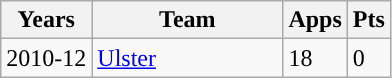<table class="wikitable" style="text-align:left;">
<tr>
<th>Years</th>
<th width=120px>Team</th>
<th>Apps</th>
<th>Pts</th>
</tr>
<tr>
<td>2010-12</td>
<td><a href='#'>Ulster</a></td>
<td>18</td>
<td>0</td>
</tr>
</table>
